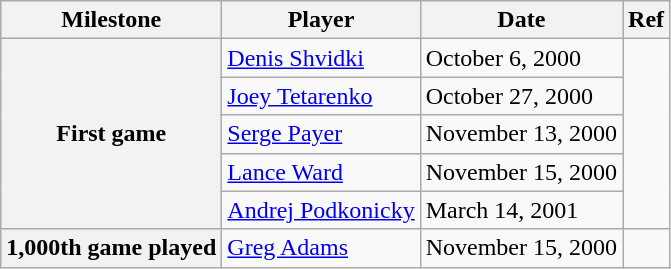<table class="wikitable">
<tr>
<th scope="col">Milestone</th>
<th scope="col">Player</th>
<th scope="col">Date</th>
<th scope="col">Ref</th>
</tr>
<tr>
<th rowspan=5>First game</th>
<td><a href='#'>Denis Shvidki</a></td>
<td>October 6, 2000</td>
<td rowspan=5></td>
</tr>
<tr>
<td><a href='#'>Joey Tetarenko</a></td>
<td>October 27, 2000</td>
</tr>
<tr>
<td><a href='#'>Serge Payer</a></td>
<td>November 13, 2000</td>
</tr>
<tr>
<td><a href='#'>Lance Ward</a></td>
<td>November 15, 2000</td>
</tr>
<tr>
<td><a href='#'>Andrej Podkonicky</a></td>
<td>March 14, 2001</td>
</tr>
<tr>
<th>1,000th game played</th>
<td><a href='#'>Greg Adams</a></td>
<td>November 15, 2000</td>
<td></td>
</tr>
</table>
